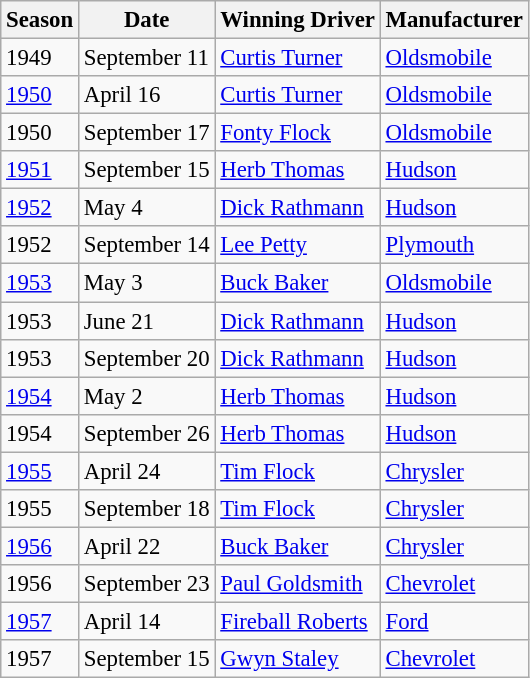<table class="wikitable" style="font-size: 95%;">
<tr>
<th>Season</th>
<th>Date</th>
<th>Winning Driver</th>
<th>Manufacturer</th>
</tr>
<tr>
<td>1949</td>
<td>September 11</td>
<td><a href='#'>Curtis Turner</a></td>
<td><a href='#'>Oldsmobile</a></td>
</tr>
<tr>
<td><a href='#'>1950</a></td>
<td>April 16</td>
<td><a href='#'>Curtis Turner</a></td>
<td><a href='#'>Oldsmobile</a></td>
</tr>
<tr>
<td>1950</td>
<td>September 17</td>
<td><a href='#'>Fonty Flock</a></td>
<td><a href='#'>Oldsmobile</a></td>
</tr>
<tr>
<td><a href='#'>1951</a></td>
<td>September 15</td>
<td><a href='#'>Herb Thomas</a></td>
<td><a href='#'>Hudson</a></td>
</tr>
<tr>
<td><a href='#'>1952</a></td>
<td>May 4</td>
<td><a href='#'>Dick Rathmann</a></td>
<td><a href='#'>Hudson</a></td>
</tr>
<tr>
<td>1952</td>
<td>September 14</td>
<td><a href='#'>Lee Petty</a></td>
<td><a href='#'>Plymouth</a></td>
</tr>
<tr>
<td><a href='#'>1953</a></td>
<td>May 3</td>
<td><a href='#'>Buck Baker</a></td>
<td><a href='#'>Oldsmobile</a></td>
</tr>
<tr>
<td>1953</td>
<td>June 21</td>
<td><a href='#'>Dick Rathmann</a></td>
<td><a href='#'>Hudson</a></td>
</tr>
<tr>
<td>1953</td>
<td>September 20</td>
<td><a href='#'>Dick Rathmann</a></td>
<td><a href='#'>Hudson</a></td>
</tr>
<tr>
<td><a href='#'>1954</a></td>
<td>May 2</td>
<td><a href='#'>Herb Thomas</a></td>
<td><a href='#'>Hudson</a></td>
</tr>
<tr>
<td>1954</td>
<td>September 26</td>
<td><a href='#'>Herb Thomas</a></td>
<td><a href='#'>Hudson</a></td>
</tr>
<tr>
<td><a href='#'>1955</a></td>
<td>April 24</td>
<td><a href='#'>Tim Flock</a></td>
<td><a href='#'>Chrysler</a></td>
</tr>
<tr>
<td>1955</td>
<td>September 18</td>
<td><a href='#'>Tim Flock</a></td>
<td><a href='#'>Chrysler</a></td>
</tr>
<tr>
<td><a href='#'>1956</a></td>
<td>April 22</td>
<td><a href='#'>Buck Baker</a></td>
<td><a href='#'>Chrysler</a></td>
</tr>
<tr>
<td>1956</td>
<td>September 23</td>
<td><a href='#'>Paul Goldsmith</a></td>
<td><a href='#'>Chevrolet</a></td>
</tr>
<tr>
<td><a href='#'>1957</a></td>
<td>April 14</td>
<td><a href='#'>Fireball Roberts</a></td>
<td><a href='#'>Ford</a></td>
</tr>
<tr>
<td>1957</td>
<td>September 15</td>
<td><a href='#'>Gwyn Staley</a></td>
<td><a href='#'>Chevrolet</a></td>
</tr>
</table>
